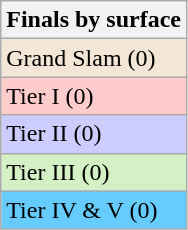<table class="wikitable sortable mw-collapsible mw-collapsed">
<tr>
<th>Finals by surface</th>
</tr>
<tr style="background:#f3e6d7;">
<td>Grand Slam (0)</td>
</tr>
<tr style="background:#fcc;">
<td>Tier I (0)</td>
</tr>
<tr style="background:#ccf;">
<td>Tier II (0)</td>
</tr>
<tr style="background:#d4f1c5;">
<td>Tier III (0)</td>
</tr>
<tr style="background:#6cf;">
<td>Tier IV & V (0)</td>
</tr>
</table>
